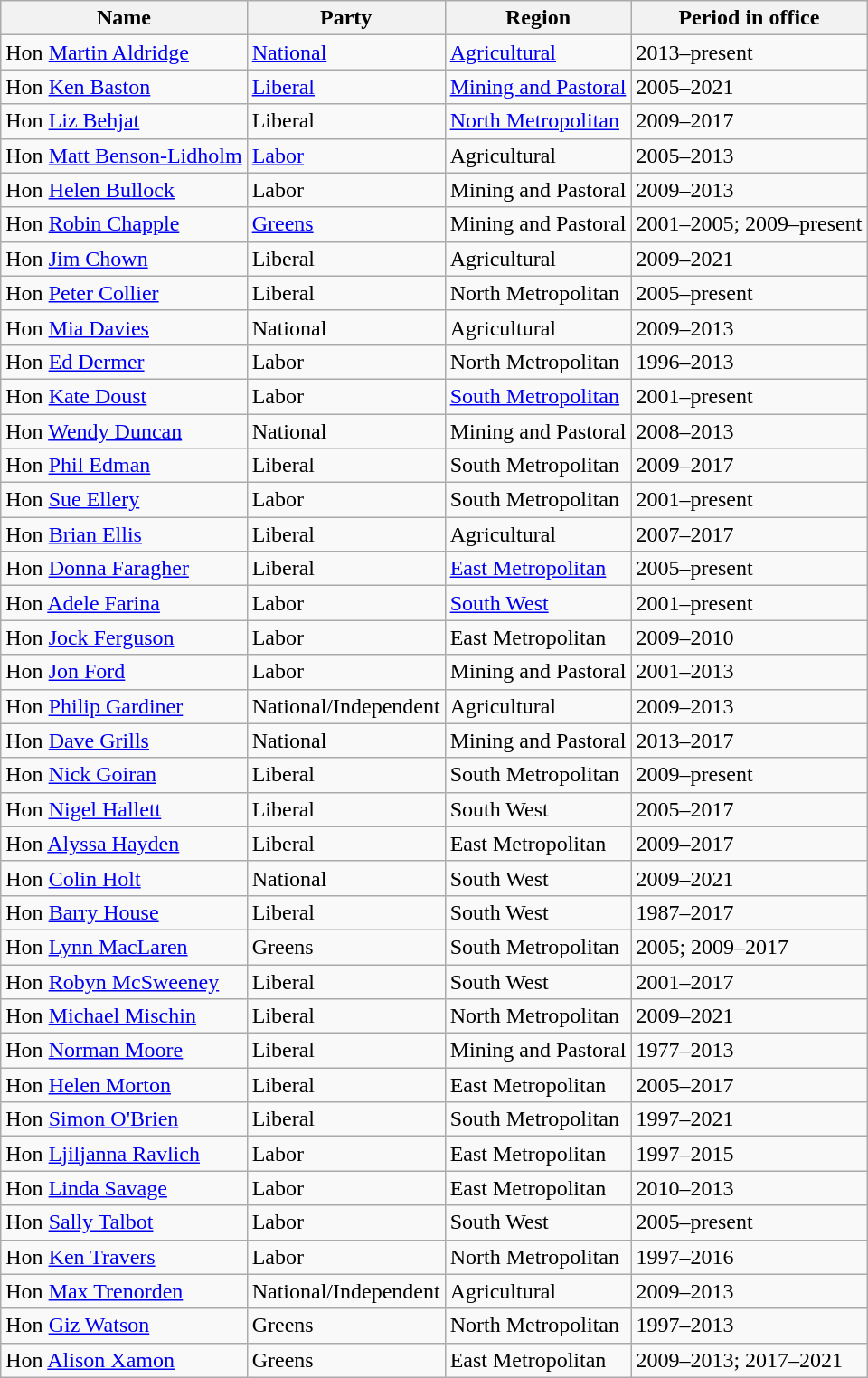<table class="wikitable sortable">
<tr>
<th>Name</th>
<th>Party</th>
<th>Region</th>
<th>Period in office</th>
</tr>
<tr>
<td>Hon <a href='#'>Martin Aldridge</a></td>
<td><a href='#'>National</a></td>
<td><a href='#'>Agricultural</a></td>
<td>2013–present</td>
</tr>
<tr>
<td>Hon <a href='#'>Ken Baston</a></td>
<td><a href='#'>Liberal</a></td>
<td><a href='#'>Mining and Pastoral</a></td>
<td>2005–2021</td>
</tr>
<tr>
<td>Hon <a href='#'>Liz Behjat</a></td>
<td>Liberal</td>
<td><a href='#'>North Metropolitan</a></td>
<td>2009–2017</td>
</tr>
<tr>
<td>Hon <a href='#'>Matt Benson-Lidholm</a></td>
<td><a href='#'>Labor</a></td>
<td>Agricultural</td>
<td>2005–2013</td>
</tr>
<tr>
<td>Hon <a href='#'>Helen Bullock</a></td>
<td>Labor</td>
<td>Mining and Pastoral</td>
<td>2009–2013</td>
</tr>
<tr>
<td>Hon <a href='#'>Robin Chapple</a></td>
<td><a href='#'>Greens</a></td>
<td>Mining and Pastoral</td>
<td>2001–2005; 2009–present</td>
</tr>
<tr>
<td>Hon <a href='#'>Jim Chown</a></td>
<td>Liberal</td>
<td>Agricultural</td>
<td>2009–2021</td>
</tr>
<tr>
<td>Hon <a href='#'>Peter Collier</a></td>
<td>Liberal</td>
<td>North Metropolitan</td>
<td>2005–present</td>
</tr>
<tr>
<td>Hon <a href='#'>Mia Davies</a></td>
<td>National</td>
<td>Agricultural</td>
<td>2009–2013</td>
</tr>
<tr>
<td>Hon <a href='#'>Ed Dermer</a></td>
<td>Labor</td>
<td>North Metropolitan</td>
<td>1996–2013</td>
</tr>
<tr>
<td>Hon <a href='#'>Kate Doust</a></td>
<td>Labor</td>
<td><a href='#'>South Metropolitan</a></td>
<td>2001–present</td>
</tr>
<tr>
<td>Hon <a href='#'>Wendy Duncan</a></td>
<td>National</td>
<td>Mining and Pastoral</td>
<td>2008–2013</td>
</tr>
<tr>
<td>Hon <a href='#'>Phil Edman</a></td>
<td>Liberal</td>
<td>South Metropolitan</td>
<td>2009–2017</td>
</tr>
<tr>
<td>Hon <a href='#'>Sue Ellery</a></td>
<td>Labor</td>
<td>South Metropolitan</td>
<td>2001–present</td>
</tr>
<tr>
<td>Hon <a href='#'>Brian Ellis</a></td>
<td>Liberal</td>
<td>Agricultural</td>
<td>2007–2017</td>
</tr>
<tr>
<td>Hon <a href='#'>Donna Faragher</a></td>
<td>Liberal</td>
<td><a href='#'>East Metropolitan</a></td>
<td>2005–present</td>
</tr>
<tr>
<td>Hon <a href='#'>Adele Farina</a></td>
<td>Labor</td>
<td><a href='#'>South West</a></td>
<td>2001–present</td>
</tr>
<tr>
<td>Hon <a href='#'>Jock Ferguson</a></td>
<td>Labor</td>
<td>East Metropolitan</td>
<td>2009–2010</td>
</tr>
<tr>
<td>Hon <a href='#'>Jon Ford</a></td>
<td>Labor</td>
<td>Mining and Pastoral</td>
<td>2001–2013</td>
</tr>
<tr>
<td>Hon <a href='#'>Philip Gardiner</a></td>
<td>National/Independent </td>
<td>Agricultural</td>
<td>2009–2013</td>
</tr>
<tr>
<td>Hon <a href='#'>Dave Grills</a></td>
<td>National</td>
<td>Mining and Pastoral</td>
<td>2013–2017</td>
</tr>
<tr>
<td>Hon <a href='#'>Nick Goiran</a></td>
<td>Liberal</td>
<td>South Metropolitan</td>
<td>2009–present</td>
</tr>
<tr>
<td>Hon <a href='#'>Nigel Hallett</a></td>
<td>Liberal</td>
<td>South West</td>
<td>2005–2017</td>
</tr>
<tr>
<td>Hon <a href='#'>Alyssa Hayden</a></td>
<td>Liberal</td>
<td>East Metropolitan</td>
<td>2009–2017</td>
</tr>
<tr>
<td>Hon <a href='#'>Colin Holt</a></td>
<td>National</td>
<td>South West</td>
<td>2009–2021</td>
</tr>
<tr>
<td>Hon <a href='#'>Barry House</a></td>
<td>Liberal</td>
<td>South West</td>
<td>1987–2017</td>
</tr>
<tr>
<td>Hon <a href='#'>Lynn MacLaren</a></td>
<td>Greens</td>
<td>South Metropolitan</td>
<td>2005; 2009–2017</td>
</tr>
<tr>
<td>Hon <a href='#'>Robyn McSweeney</a></td>
<td>Liberal</td>
<td>South West</td>
<td>2001–2017</td>
</tr>
<tr>
<td>Hon <a href='#'>Michael Mischin</a></td>
<td>Liberal</td>
<td>North Metropolitan</td>
<td>2009–2021</td>
</tr>
<tr>
<td>Hon <a href='#'>Norman Moore</a></td>
<td>Liberal</td>
<td>Mining and Pastoral</td>
<td>1977–2013</td>
</tr>
<tr>
<td>Hon <a href='#'>Helen Morton</a></td>
<td>Liberal</td>
<td>East Metropolitan</td>
<td>2005–2017</td>
</tr>
<tr>
<td>Hon <a href='#'>Simon O'Brien</a></td>
<td>Liberal</td>
<td>South Metropolitan</td>
<td>1997–2021</td>
</tr>
<tr>
<td>Hon <a href='#'>Ljiljanna Ravlich</a></td>
<td>Labor</td>
<td>East Metropolitan</td>
<td>1997–2015</td>
</tr>
<tr>
<td>Hon <a href='#'>Linda Savage</a></td>
<td>Labor</td>
<td>East Metropolitan</td>
<td>2010–2013</td>
</tr>
<tr>
<td>Hon <a href='#'>Sally Talbot</a></td>
<td>Labor</td>
<td>South West</td>
<td>2005–present</td>
</tr>
<tr>
<td>Hon <a href='#'>Ken Travers</a></td>
<td>Labor</td>
<td>North Metropolitan</td>
<td>1997–2016</td>
</tr>
<tr>
<td>Hon <a href='#'>Max Trenorden</a></td>
<td>National/Independent </td>
<td>Agricultural</td>
<td>2009–2013</td>
</tr>
<tr>
<td>Hon <a href='#'>Giz Watson</a></td>
<td>Greens</td>
<td>North Metropolitan</td>
<td>1997–2013</td>
</tr>
<tr>
<td>Hon <a href='#'>Alison Xamon</a></td>
<td>Greens</td>
<td>East Metropolitan</td>
<td>2009–2013; 2017–2021</td>
</tr>
</table>
